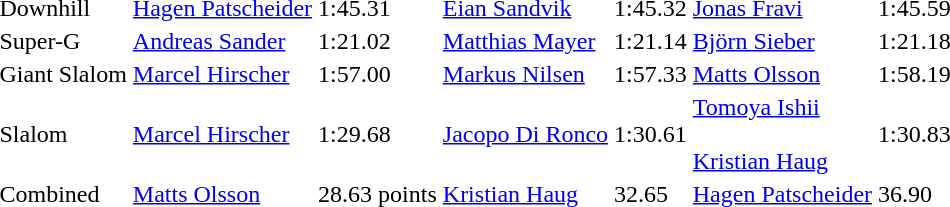<table>
<tr>
<td>Downhill</td>
<td><a href='#'>Hagen Patscheider</a><br></td>
<td>1:45.31</td>
<td><a href='#'>Eian Sandvik</a><br></td>
<td>1:45.32</td>
<td><a href='#'>Jonas Fravi</a><br></td>
<td>1:45.59</td>
</tr>
<tr>
<td>Super-G</td>
<td><a href='#'>Andreas Sander</a><br></td>
<td>1:21.02</td>
<td><a href='#'>Matthias Mayer</a><br></td>
<td>1:21.14</td>
<td><a href='#'>Björn Sieber</a><br></td>
<td>1:21.18</td>
</tr>
<tr>
<td>Giant Slalom</td>
<td><a href='#'>Marcel Hirscher</a><br></td>
<td>1:57.00</td>
<td><a href='#'>Markus Nilsen</a><br></td>
<td>1:57.33</td>
<td><a href='#'>Matts Olsson</a><br></td>
<td>1:58.19</td>
</tr>
<tr>
<td>Slalom</td>
<td><a href='#'>Marcel Hirscher</a><br></td>
<td>1:29.68</td>
<td><a href='#'>Jacopo Di Ronco</a><br></td>
<td>1:30.61</td>
<td><a href='#'>Tomoya Ishii</a><br><br><a href='#'>Kristian Haug</a><br></td>
<td>1:30.83</td>
</tr>
<tr>
<td>Combined</td>
<td><a href='#'>Matts Olsson</a><br></td>
<td>28.63 points</td>
<td><a href='#'>Kristian Haug</a><br></td>
<td>32.65</td>
<td><a href='#'>Hagen Patscheider</a><br></td>
<td>36.90</td>
</tr>
</table>
